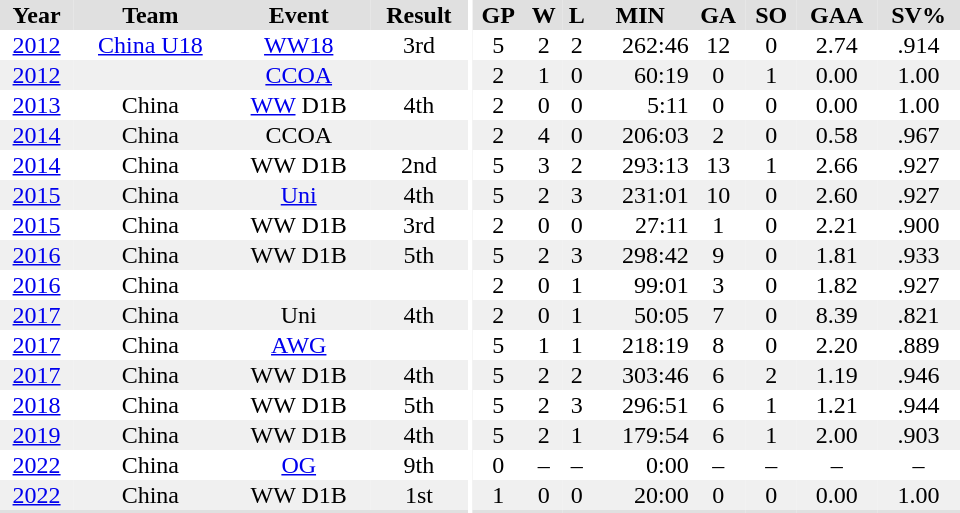<table border="0" cellpadding="1" cellspacing="0" ID="Table3" style="text-align:center; width:40em">
<tr ALIGN="centre" bgcolor="#e0e0e0">
<th>Year</th>
<th>Team</th>
<th>Event</th>
<th>Result</th>
<th rowspan="96" bgcolor="#ffffff"></th>
<th>GP</th>
<th>W</th>
<th>L</th>
<th>MIN</th>
<th>GA</th>
<th>SO</th>
<th>GAA</th>
<th>SV%</th>
</tr>
<tr>
<td><a href='#'>2012</a></td>
<td><a href='#'>China U18</a></td>
<td><a href='#'>WW18</a> </td>
<td>3rd</td>
<td>5</td>
<td>2</td>
<td>2</td>
<td align=right>262:46</td>
<td>12</td>
<td>0</td>
<td>2.74</td>
<td>.914</td>
</tr>
<tr style="background-color:#f0f0f0;">
<td><a href='#'>2012</a></td>
<td></td>
<td><a href='#'>CCOA</a></td>
<td></td>
<td>2</td>
<td>1</td>
<td>0</td>
<td align=right>60:19</td>
<td>0</td>
<td>1</td>
<td>0.00</td>
<td>1.00</td>
</tr>
<tr>
<td><a href='#'>2013</a></td>
<td>China</td>
<td><a href='#'>WW</a> D1B</td>
<td>4th</td>
<td>2</td>
<td>0</td>
<td>0</td>
<td align=right>5:11</td>
<td>0</td>
<td>0</td>
<td>0.00</td>
<td>1.00</td>
</tr>
<tr style="background-color:#f0f0f0;">
<td><a href='#'>2014</a></td>
<td>China</td>
<td>CCOA</td>
<td></td>
<td>2</td>
<td>4</td>
<td>0</td>
<td align=right>206:03</td>
<td>2</td>
<td>0</td>
<td>0.58</td>
<td>.967</td>
</tr>
<tr>
<td><a href='#'>2014</a></td>
<td>China</td>
<td>WW D1B</td>
<td>2nd</td>
<td>5</td>
<td>3</td>
<td>2</td>
<td align=right>293:13</td>
<td>13</td>
<td>1</td>
<td>2.66</td>
<td>.927</td>
</tr>
<tr style="background-color:#f0f0f0;">
<td><a href='#'>2015</a></td>
<td>China</td>
<td><a href='#'>Uni</a></td>
<td>4th</td>
<td>5</td>
<td>2</td>
<td>3</td>
<td align=right>231:01</td>
<td>10</td>
<td>0</td>
<td>2.60</td>
<td>.927</td>
</tr>
<tr>
<td><a href='#'>2015</a></td>
<td>China</td>
<td>WW D1B</td>
<td>3rd</td>
<td>2</td>
<td>0</td>
<td>0</td>
<td align=right>27:11</td>
<td>1</td>
<td>0</td>
<td>2.21</td>
<td>.900</td>
</tr>
<tr style="background-color:#f0f0f0;">
<td><a href='#'>2016</a></td>
<td>China</td>
<td>WW D1B</td>
<td>5th</td>
<td>5</td>
<td>2</td>
<td>3</td>
<td align=right>298:42</td>
<td>9</td>
<td>0</td>
<td>1.81</td>
<td>.933</td>
</tr>
<tr>
<td><a href='#'>2016</a></td>
<td>China</td>
<td></td>
<td></td>
<td>2</td>
<td>0</td>
<td>1</td>
<td align=right>99:01</td>
<td>3</td>
<td>0</td>
<td>1.82</td>
<td>.927</td>
</tr>
<tr style="background-color:#f0f0f0;">
<td><a href='#'>2017</a></td>
<td>China</td>
<td>Uni</td>
<td>4th</td>
<td>2</td>
<td>0</td>
<td>1</td>
<td align=right>50:05</td>
<td>7</td>
<td>0</td>
<td>8.39</td>
<td>.821</td>
</tr>
<tr>
<td><a href='#'>2017</a></td>
<td>China</td>
<td><a href='#'>AWG</a></td>
<td></td>
<td>5</td>
<td>1</td>
<td>1</td>
<td align=right>218:19</td>
<td>8</td>
<td>0</td>
<td>2.20</td>
<td>.889</td>
</tr>
<tr style="background-color:#f0f0f0;">
<td><a href='#'>2017</a></td>
<td>China</td>
<td>WW D1B</td>
<td>4th</td>
<td>5</td>
<td>2</td>
<td>2</td>
<td align=right>303:46</td>
<td>6</td>
<td>2</td>
<td>1.19</td>
<td>.946</td>
</tr>
<tr>
<td><a href='#'>2018</a></td>
<td>China</td>
<td>WW D1B</td>
<td>5th</td>
<td>5</td>
<td>2</td>
<td>3</td>
<td align=right>296:51</td>
<td>6</td>
<td>1</td>
<td>1.21</td>
<td>.944</td>
</tr>
<tr style="background-color:#f0f0f0;">
<td><a href='#'>2019</a></td>
<td>China</td>
<td>WW D1B</td>
<td>4th</td>
<td>5</td>
<td>2</td>
<td>1</td>
<td align=right>179:54</td>
<td>6</td>
<td>1</td>
<td>2.00</td>
<td>.903</td>
</tr>
<tr>
<td><a href='#'>2022</a></td>
<td>China</td>
<td><a href='#'>OG</a></td>
<td>9th</td>
<td>0</td>
<td>–</td>
<td>–</td>
<td align=right>0:00</td>
<td>–</td>
<td>–</td>
<td>–</td>
<td>–</td>
</tr>
<tr style="background-color:#f0f0f0;">
<td><a href='#'>2022</a></td>
<td>China</td>
<td>WW D1B</td>
<td>1st</td>
<td>1</td>
<td>0</td>
<td>0</td>
<td align=right>20:00</td>
<td>0</td>
<td>0</td>
<td>0.00</td>
<td>1.00</td>
</tr>
<tr bgcolor="#e0e0e0">
<th colspan=4></th>
<th></th>
<th></th>
<th></th>
<th></th>
<th></th>
<th></th>
<th></th>
<th></th>
</tr>
</table>
